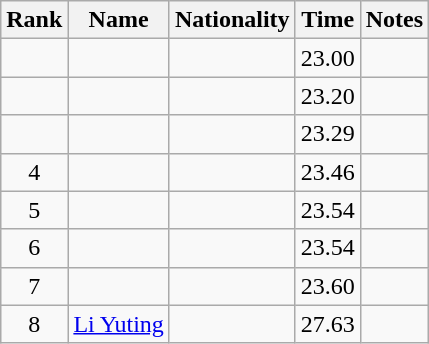<table class="wikitable sortable" style="text-align:center">
<tr>
<th>Rank</th>
<th>Name</th>
<th>Nationality</th>
<th>Time</th>
<th>Notes</th>
</tr>
<tr>
<td></td>
<td align=left></td>
<td align=left></td>
<td>23.00</td>
<td></td>
</tr>
<tr>
<td></td>
<td align=left></td>
<td align=left></td>
<td>23.20</td>
<td></td>
</tr>
<tr>
<td></td>
<td align=left></td>
<td align=left></td>
<td>23.29</td>
<td></td>
</tr>
<tr>
<td>4</td>
<td align=left></td>
<td align=left></td>
<td>23.46</td>
<td></td>
</tr>
<tr>
<td>5</td>
<td align=left></td>
<td align=left></td>
<td>23.54</td>
<td></td>
</tr>
<tr>
<td>6</td>
<td align=left></td>
<td align=left></td>
<td>23.54</td>
<td></td>
</tr>
<tr>
<td>7</td>
<td align=left></td>
<td align=left></td>
<td>23.60</td>
<td></td>
</tr>
<tr>
<td>8</td>
<td align=left><a href='#'>Li Yuting</a></td>
<td align=left></td>
<td>27.63</td>
<td></td>
</tr>
</table>
